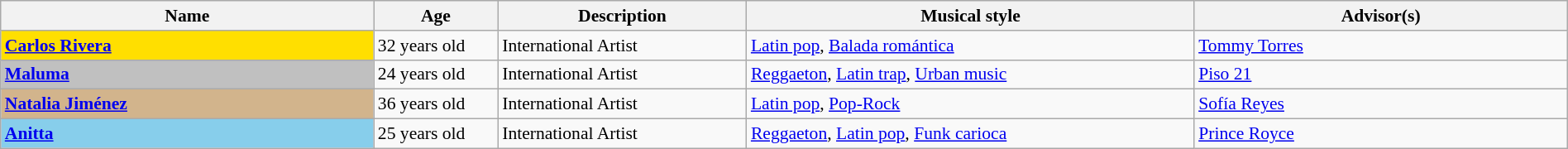<table class="wikitable" style="font-size:90%; width:100%">
<tr>
<th width="15%">Name</th>
<th width="05%">Age</th>
<th width="10%">Description</th>
<th width="18%">Musical style</th>
<th width="15%">Advisor(s)</th>
</tr>
<tr>
<td style="background:#FFDF00"><strong><a href='#'>Carlos Rivera</a></strong></td>
<td>32 years old</td>
<td>International Artist</td>
<td><a href='#'>Latin pop</a>, <a href='#'>Balada romántica</a></td>
<td><a href='#'>Tommy Torres</a></td>
</tr>
<tr>
<td style="background:silver"><strong><a href='#'>Maluma</a></strong></td>
<td>24 years old</td>
<td>International Artist</td>
<td><a href='#'>Reggaeton</a>, <a href='#'>Latin trap</a>, <a href='#'>Urban music</a></td>
<td><a href='#'>Piso 21</a></td>
</tr>
<tr>
<td style="background:tan"><strong><a href='#'>Natalia Jiménez</a></strong></td>
<td>36 years old</td>
<td>International Artist</td>
<td><a href='#'>Latin pop</a>, <a href='#'>Pop-Rock</a></td>
<td><a href='#'>Sofía Reyes</a></td>
</tr>
<tr>
<td style="background:skyblue"><strong><a href='#'>Anitta</a></strong></td>
<td>25 years old</td>
<td>International Artist</td>
<td><a href='#'>Reggaeton</a>, <a href='#'>Latin pop</a>, <a href='#'>Funk carioca</a></td>
<td><a href='#'>Prince Royce</a></td>
</tr>
</table>
